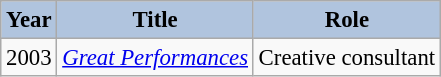<table class="wikitable" style="font-size:95%;">
<tr>
<th style="background:#B0C4DE;">Year</th>
<th style="background:#B0C4DE;">Title</th>
<th style="background:#B0C4DE;">Role</th>
</tr>
<tr>
<td>2003</td>
<td><em><a href='#'>Great Performances</a></em></td>
<td>Creative consultant</td>
</tr>
</table>
